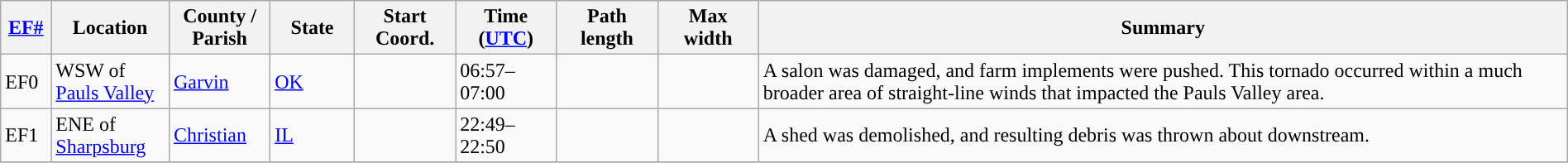<table class="wikitable sortable" style="width:100%;">
<tr>
<th scope="col"  style="width:3%; text-align:center;"><a href='#'>EF#</a></th>
<th scope="col"  style="width:7%; text-align:center;" class="unsortable">Location</th>
<th scope="col"  style="width:6%; text-align:center;" class="unsortable">County / Parish</th>
<th scope="col"  style="width:5%; text-align:center;">State</th>
<th scope="col"  style="width:6%; text-align:center;">Start Coord.</th>
<th scope="col"  style="width:6%; text-align:center;">Time (<a href='#'>UTC</a>)</th>
<th scope="col"  style="width:6%; text-align:center;">Path length</th>
<th scope="col"  style="width:6%; text-align:center;">Max width</th>
<th scope="col" class="unsortable" style="width:48%; text-align:center;">Summary</th>
</tr>
<tr>
<td>EF0</td>
<td>WSW of <a href='#'>Pauls Valley</a></td>
<td><a href='#'>Garvin</a></td>
<td><a href='#'>OK</a></td>
<td></td>
<td>06:57–07:00</td>
<td></td>
<td></td>
<td>A salon was damaged, and farm implements were pushed. This tornado occurred within a much broader area of straight-line winds that impacted the Pauls Valley area.</td>
</tr>
<tr>
<td>EF1</td>
<td>ENE of <a href='#'>Sharpsburg</a></td>
<td><a href='#'>Christian</a></td>
<td><a href='#'>IL</a></td>
<td></td>
<td>22:49–22:50</td>
<td></td>
<td></td>
<td>A shed was demolished, and resulting debris was thrown about  downstream.</td>
</tr>
<tr>
</tr>
</table>
